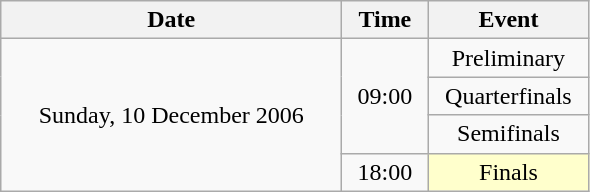<table class = "wikitable" style="text-align:center;">
<tr>
<th width=220>Date</th>
<th width=50>Time</th>
<th width=100>Event</th>
</tr>
<tr>
<td rowspan=4>Sunday, 10 December 2006</td>
<td rowspan=3>09:00</td>
<td>Preliminary</td>
</tr>
<tr>
<td>Quarterfinals</td>
</tr>
<tr>
<td>Semifinals</td>
</tr>
<tr>
<td>18:00</td>
<td bgcolor=ffffcc>Finals</td>
</tr>
</table>
